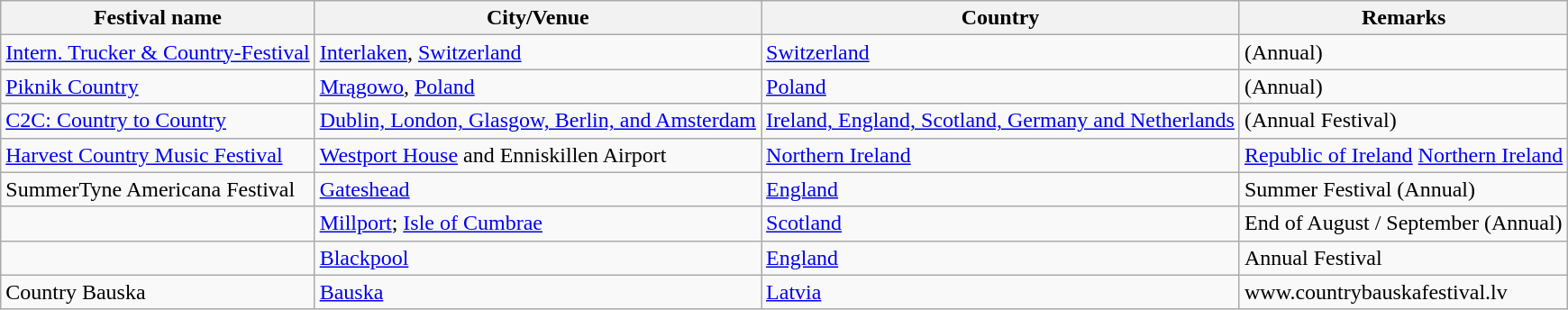<table class="wikitable sortable ">
<tr>
<th>Festival name</th>
<th>City/Venue</th>
<th>Country</th>
<th>Remarks</th>
</tr>
<tr>
<td><a href='#'>Intern. Trucker & Country-Festival</a></td>
<td><a href='#'>Interlaken</a>, <a href='#'>Switzerland</a></td>
<td><a href='#'>Switzerland</a></td>
<td>(Annual)</td>
</tr>
<tr>
<td><a href='#'>Piknik Country</a></td>
<td><a href='#'>Mrągowo</a>, <a href='#'>Poland</a></td>
<td><a href='#'>Poland</a></td>
<td>(Annual)</td>
</tr>
<tr>
<td><a href='#'>C2C: Country to Country</a></td>
<td><a href='#'>Dublin, London, Glasgow, Berlin, and Amsterdam</a></td>
<td><a href='#'>Ireland, England, Scotland, Germany and Netherlands</a></td>
<td>(Annual Festival)</td>
</tr>
<tr>
<td><a href='#'>Harvest Country Music Festival</a></td>
<td><a href='#'>Westport House</a> and Enniskillen Airport</td>
<td><a href='#'>Northern Ireland</a></td>
<td><a href='#'>Republic of Ireland</a> <a href='#'>Northern Ireland</a></td>
</tr>
<tr>
<td>SummerTyne Americana Festival</td>
<td><a href='#'>Gateshead</a></td>
<td><a href='#'>England</a></td>
<td>Summer Festival (Annual)</td>
</tr>
<tr>
<td></td>
<td><a href='#'>Millport</a>; <a href='#'>Isle of Cumbrae</a></td>
<td><a href='#'>Scotland</a></td>
<td>End of August / September (Annual)</td>
</tr>
<tr>
<td></td>
<td><a href='#'>Blackpool</a></td>
<td><a href='#'>England</a></td>
<td>Annual Festival</td>
</tr>
<tr>
<td>Country Bauska</td>
<td><a href='#'>Bauska</a></td>
<td><a href='#'>Latvia</a></td>
<td>www.countrybauskafestival.lv</td>
</tr>
</table>
